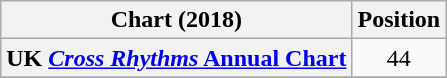<table class="wikitable plainrowheaders" style="text-align:center">
<tr>
<th scope="col">Chart (2018)</th>
<th scope="col">Position</th>
</tr>
<tr>
<th scope="row">UK <a href='#'><em> Cross Rhythms</em> Annual Chart</a></th>
<td>44</td>
</tr>
<tr>
</tr>
</table>
